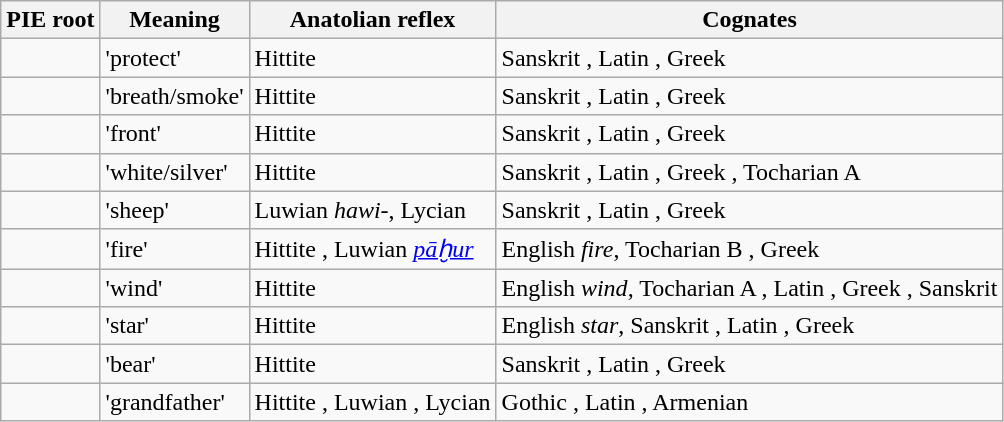<table class="wikitable">
<tr>
<th>PIE root</th>
<th>Meaning</th>
<th>Anatolian reflex</th>
<th>Cognates</th>
</tr>
<tr>
<td><a href='#'></a></td>
<td>'protect'</td>
<td>Hittite <em><a href='#'></a></em></td>
<td>Sanskrit , Latin , Greek </td>
</tr>
<tr>
<td><a href='#'></a></td>
<td>'breath/smoke'</td>
<td>Hittite <em><a href='#'></a></em></td>
<td>Sanskrit , Latin , Greek </td>
</tr>
<tr>
<td><a href='#'></a></td>
<td>'front'</td>
<td>Hittite <a href='#'></a></td>
<td>Sanskrit , Latin , Greek </td>
</tr>
<tr>
<td><a href='#'></a></td>
<td>'white/silver'</td>
<td>Hittite <em><a href='#'></a></em></td>
<td>Sanskrit , Latin , Greek , Tocharian A </td>
</tr>
<tr>
<td><a href='#'></a></td>
<td>'sheep'</td>
<td>Luwian <em>hawi</em>-, Lycian </td>
<td>Sanskrit , Latin , Greek </td>
</tr>
<tr>
<td><a href='#'></a></td>
<td>'fire'</td>
<td>Hittite <a href='#'></a>, Luwian <em><a href='#'>pāḫur</a></em></td>
<td>English <em>fire</em>, Tocharian B , Greek </td>
</tr>
<tr>
<td><a href='#'></a></td>
<td>'wind'</td>
<td>Hittite <a href='#'></a></td>
<td>English <em>wind</em>, Tocharian A , Latin , Greek , Sanskrit </td>
</tr>
<tr>
<td><a href='#'></a></td>
<td>'star'</td>
<td>Hittite <a href='#'></a></td>
<td>English <em>star</em>, Sanskrit , Latin , Greek </td>
</tr>
<tr>
<td><a href='#'></a></td>
<td>'bear'</td>
<td>Hittite <a href='#'></a></td>
<td>Sanskrit , Latin , Greek </td>
</tr>
<tr>
<td><a href='#'></a></td>
<td>'grandfather'</td>
<td>Hittite <a href='#'></a>, Luwian , Lycian </td>
<td>Gothic , Latin , Armenian </td>
</tr>
</table>
